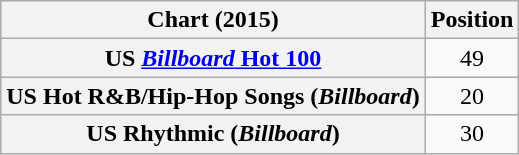<table class="wikitable sortable plainrowheaders" style="text-align:center">
<tr>
<th scope="col">Chart (2015)</th>
<th scope="col">Position</th>
</tr>
<tr>
<th scope="row">US <a href='#'><em>Billboard</em> Hot 100</a></th>
<td>49</td>
</tr>
<tr>
<th scope="row">US Hot R&B/Hip-Hop Songs (<em>Billboard</em>)</th>
<td>20</td>
</tr>
<tr>
<th scope="row">US Rhythmic (<em>Billboard</em>)</th>
<td>30</td>
</tr>
</table>
